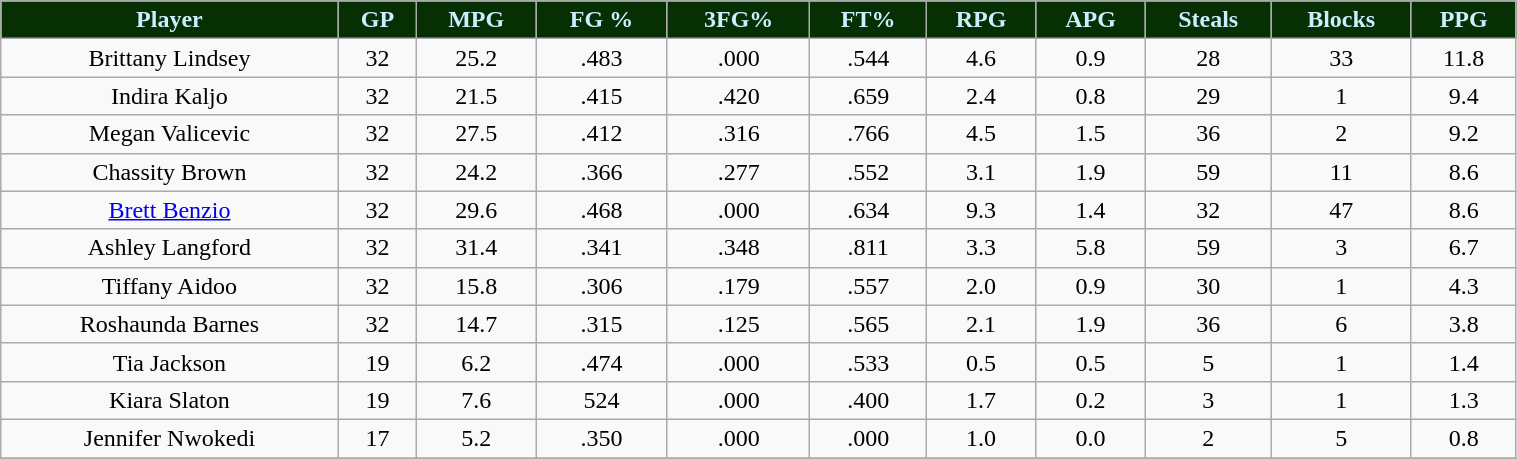<table class="wikitable" width="80%">
<tr align="center"  style="background:#063003;color:#CCEEFF;">
<td><strong>Player</strong></td>
<td><strong>GP</strong></td>
<td><strong>MPG</strong></td>
<td><strong>FG %</strong></td>
<td><strong>3FG%</strong></td>
<td><strong>FT%</strong></td>
<td><strong>RPG</strong></td>
<td><strong>APG</strong></td>
<td><strong>Steals</strong></td>
<td><strong>Blocks</strong></td>
<td><strong>PPG</strong></td>
</tr>
<tr align="center" bgcolor="">
<td>Brittany Lindsey</td>
<td>32</td>
<td>25.2</td>
<td>.483</td>
<td>.000</td>
<td>.544</td>
<td>4.6</td>
<td>0.9</td>
<td>28</td>
<td>33</td>
<td>11.8</td>
</tr>
<tr align="center" bgcolor="">
<td>Indira Kaljo</td>
<td>32</td>
<td>21.5</td>
<td>.415</td>
<td>.420</td>
<td>.659</td>
<td>2.4</td>
<td>0.8</td>
<td>29</td>
<td>1</td>
<td>9.4</td>
</tr>
<tr align="center" bgcolor="">
<td>Megan Valicevic</td>
<td>32</td>
<td>27.5</td>
<td>.412</td>
<td>.316</td>
<td>.766</td>
<td>4.5</td>
<td>1.5</td>
<td>36</td>
<td>2</td>
<td>9.2</td>
</tr>
<tr align="center" bgcolor="">
<td>Chassity Brown</td>
<td>32</td>
<td>24.2</td>
<td>.366</td>
<td>.277</td>
<td>.552</td>
<td>3.1</td>
<td>1.9</td>
<td>59</td>
<td>11</td>
<td>8.6</td>
</tr>
<tr align="center" bgcolor="">
<td><a href='#'>Brett Benzio</a></td>
<td>32</td>
<td>29.6</td>
<td>.468</td>
<td>.000</td>
<td>.634</td>
<td>9.3</td>
<td>1.4</td>
<td>32</td>
<td>47</td>
<td>8.6</td>
</tr>
<tr align="center" bgcolor="">
<td>Ashley Langford</td>
<td>32</td>
<td>31.4</td>
<td>.341</td>
<td>.348</td>
<td>.811</td>
<td>3.3</td>
<td>5.8</td>
<td>59</td>
<td>3</td>
<td>6.7</td>
</tr>
<tr align="center" bgcolor="">
<td>Tiffany Aidoo</td>
<td>32</td>
<td>15.8</td>
<td>.306</td>
<td>.179</td>
<td>.557</td>
<td>2.0</td>
<td>0.9</td>
<td>30</td>
<td>1</td>
<td>4.3</td>
</tr>
<tr align="center" bgcolor="">
<td>Roshaunda Barnes</td>
<td>32</td>
<td>14.7</td>
<td>.315</td>
<td>.125</td>
<td>.565</td>
<td>2.1</td>
<td>1.9</td>
<td>36</td>
<td>6</td>
<td>3.8</td>
</tr>
<tr align="center" bgcolor="">
<td>Tia Jackson</td>
<td>19</td>
<td>6.2</td>
<td>.474</td>
<td>.000</td>
<td>.533</td>
<td>0.5</td>
<td>0.5</td>
<td>5</td>
<td>1</td>
<td>1.4</td>
</tr>
<tr align="center" bgcolor="">
<td>Kiara Slaton</td>
<td>19</td>
<td>7.6</td>
<td>524</td>
<td>.000</td>
<td>.400</td>
<td>1.7</td>
<td>0.2</td>
<td>3</td>
<td>1</td>
<td>1.3</td>
</tr>
<tr align="center" bgcolor="">
<td>Jennifer Nwokedi</td>
<td>17</td>
<td>5.2</td>
<td>.350</td>
<td>.000</td>
<td>.000</td>
<td>1.0</td>
<td>0.0</td>
<td>2</td>
<td>5</td>
<td>0.8</td>
</tr>
<tr align="center" bgcolor="">
</tr>
</table>
